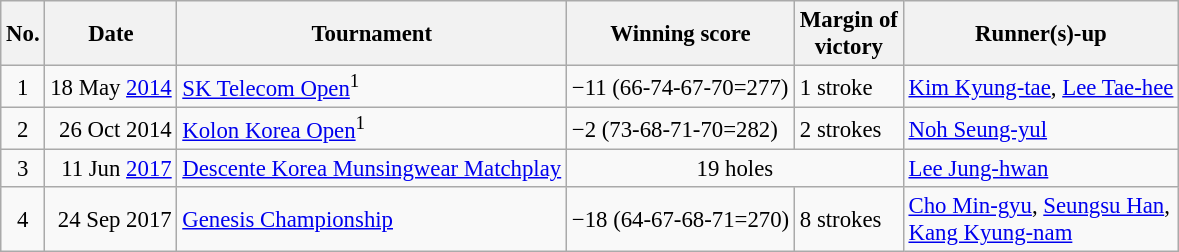<table class="wikitable" style="font-size:95%;">
<tr>
<th>No.</th>
<th>Date</th>
<th>Tournament</th>
<th>Winning score</th>
<th>Margin of<br>victory</th>
<th>Runner(s)-up</th>
</tr>
<tr>
<td align=center>1</td>
<td align=right>18 May <a href='#'>2014</a></td>
<td><a href='#'>SK Telecom Open</a><sup>1</sup></td>
<td>−11 (66-74-67-70=277)</td>
<td>1 stroke</td>
<td> <a href='#'>Kim Kyung-tae</a>,  <a href='#'>Lee Tae-hee</a></td>
</tr>
<tr>
<td align=center>2</td>
<td align=right>26 Oct 2014</td>
<td><a href='#'>Kolon Korea Open</a><sup>1</sup></td>
<td>−2 (73-68-71-70=282)</td>
<td>2 strokes</td>
<td> <a href='#'>Noh Seung-yul</a></td>
</tr>
<tr>
<td align=center>3</td>
<td align=right>11 Jun <a href='#'>2017</a></td>
<td><a href='#'>Descente Korea Munsingwear Matchplay</a></td>
<td colspan=2 align=center>19 holes</td>
<td> <a href='#'>Lee Jung-hwan</a></td>
</tr>
<tr>
<td align=center>4</td>
<td align=right>24 Sep 2017</td>
<td><a href='#'>Genesis Championship</a></td>
<td>−18 (64-67-68-71=270)</td>
<td>8 strokes</td>
<td> <a href='#'>Cho Min-gyu</a>,  <a href='#'>Seungsu Han</a>,<br> <a href='#'>Kang Kyung-nam</a></td>
</tr>
</table>
